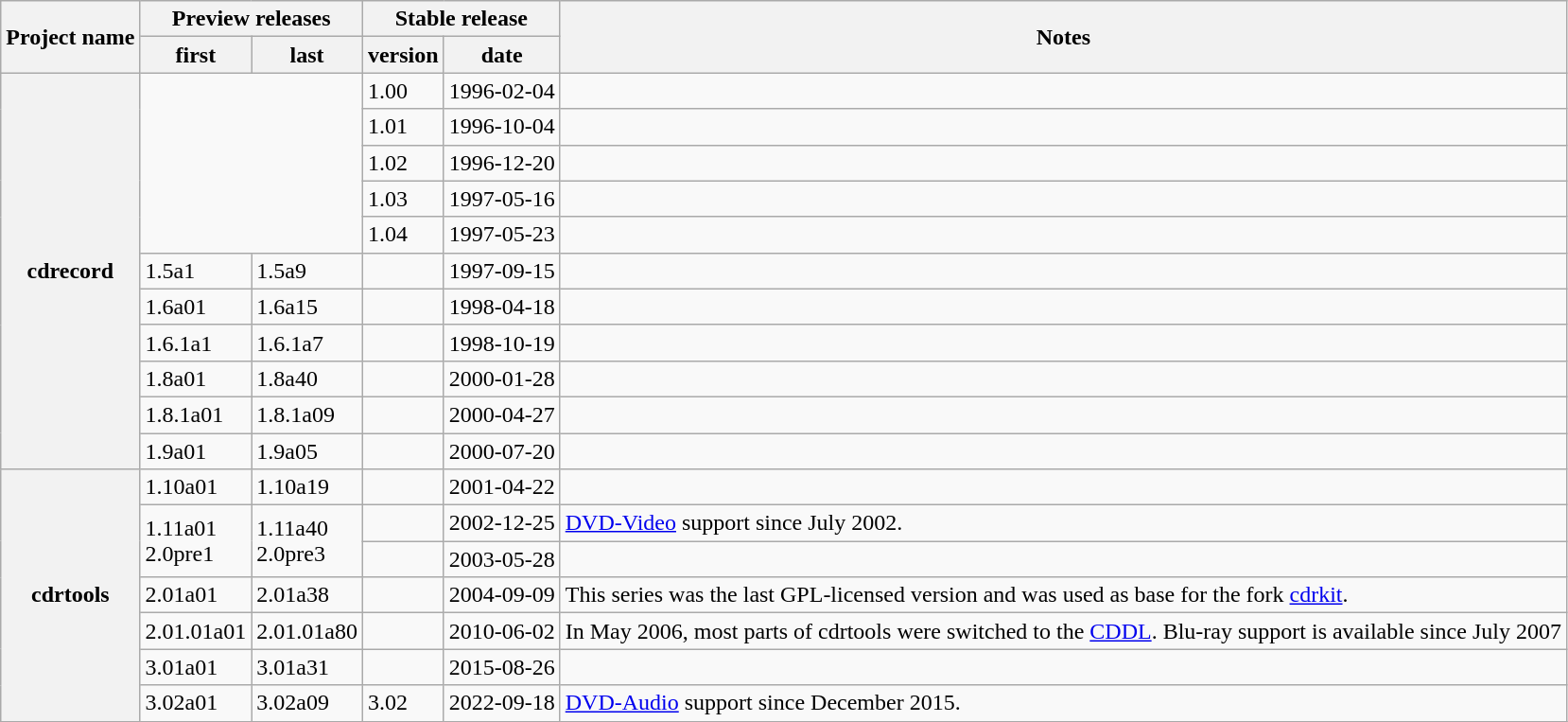<table class="wikitable">
<tr>
<th rowspan="2">Project name</th>
<th colspan="2">Preview releases</th>
<th colspan="2">Stable release</th>
<th rowspan="2">Notes</th>
</tr>
<tr>
<th>first</th>
<th>last</th>
<th>version</th>
<th>date</th>
</tr>
<tr>
<th rowspan="11">cdrecord</th>
<td rowspan="5" colspan="2"></td>
<td>1.00</td>
<td>1996-02-04</td>
<td></td>
</tr>
<tr>
<td>1.01</td>
<td>1996-10-04</td>
<td></td>
</tr>
<tr>
<td>1.02</td>
<td>1996-12-20</td>
<td></td>
</tr>
<tr>
<td>1.03</td>
<td>1997-05-16</td>
<td></td>
</tr>
<tr>
<td>1.04</td>
<td>1997-05-23</td>
<td></td>
</tr>
<tr>
<td>1.5a1</td>
<td>1.5a9</td>
<td></td>
<td>1997-09-15</td>
<td></td>
</tr>
<tr>
<td>1.6a01</td>
<td>1.6a15</td>
<td></td>
<td>1998-04-18</td>
<td></td>
</tr>
<tr>
<td>1.6.1a1</td>
<td>1.6.1a7</td>
<td></td>
<td>1998-10-19</td>
<td></td>
</tr>
<tr>
<td>1.8a01</td>
<td>1.8a40</td>
<td></td>
<td>2000-01-28</td>
<td></td>
</tr>
<tr>
<td>1.8.1a01</td>
<td>1.8.1a09</td>
<td></td>
<td>2000-04-27</td>
<td></td>
</tr>
<tr>
<td>1.9a01</td>
<td>1.9a05</td>
<td></td>
<td>2000-07-20</td>
<td></td>
</tr>
<tr>
<th rowspan="7">cdrtools</th>
<td>1.10a01</td>
<td>1.10a19</td>
<td></td>
<td>2001-04-22</td>
<td></td>
</tr>
<tr>
<td rowspan="2">1.11a01<br>2.0pre1</td>
<td rowspan="2">1.11a40<br>2.0pre3</td>
<td></td>
<td>2002-12-25</td>
<td><a href='#'>DVD-Video</a> support since July 2002.</td>
</tr>
<tr>
<td></td>
<td>2003-05-28</td>
<td></td>
</tr>
<tr>
<td>2.01a01</td>
<td>2.01a38</td>
<td></td>
<td>2004-09-09</td>
<td>This series was the last GPL-licensed version and was used as base for the fork <a href='#'>cdrkit</a>.</td>
</tr>
<tr>
<td>2.01.01a01</td>
<td>2.01.01a80</td>
<td></td>
<td>2010-06-02</td>
<td>In May 2006, most parts of cdrtools were switched to the <a href='#'>CDDL</a>. Blu-ray support is available since July 2007</td>
</tr>
<tr>
<td>3.01a01</td>
<td>3.01a31</td>
<td></td>
<td>2015-08-26</td>
</tr>
<tr>
<td>3.02a01</td>
<td>3.02a09</td>
<td>3.02</td>
<td>2022-09-18</td>
<td><a href='#'>DVD-Audio</a> support since December 2015.</td>
</tr>
<tr>
</tr>
</table>
